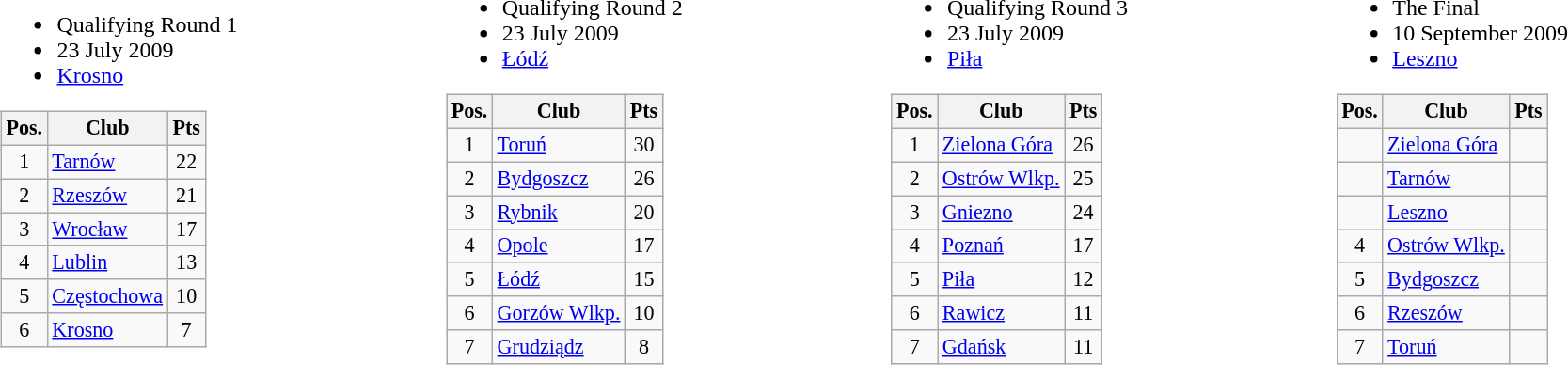<table width=100%>
<tr>
<td width=25%><br><ul><li>Qualifying Round 1</li><li>23 July 2009</li><li> <a href='#'>Krosno</a></li></ul><table class=wikitable style="font-size: 92%">
<tr>
<th>Pos.</th>
<th>Club</th>
<th>Pts</th>
</tr>
<tr align=center >
<td>1</td>
<td align=left><a href='#'>Tarnów</a></td>
<td>22</td>
</tr>
<tr align=center >
<td>2</td>
<td align=left><a href='#'>Rzeszów</a></td>
<td>21</td>
</tr>
<tr align=center>
<td>3</td>
<td align=left><a href='#'>Wrocław</a></td>
<td>17</td>
</tr>
<tr align=center>
<td>4</td>
<td align=left><a href='#'>Lublin</a></td>
<td>13</td>
</tr>
<tr align=center>
<td>5</td>
<td align=left><a href='#'>Częstochowa</a></td>
<td>10</td>
</tr>
<tr align=center>
<td>6</td>
<td align=left><a href='#'>Krosno</a></td>
<td>7</td>
</tr>
</table>
</td>
<td width=25%><br><ul><li>Qualifying Round 2</li><li>23 July 2009</li><li> <a href='#'>Łódź</a></li></ul><table class=wikitable style="font-size: 92%">
<tr>
<th>Pos.</th>
<th>Club</th>
<th>Pts</th>
</tr>
<tr align=center >
<td>1</td>
<td align=left><a href='#'>Toruń</a></td>
<td>30</td>
</tr>
<tr align=center >
<td>2</td>
<td align=left><a href='#'>Bydgoszcz</a></td>
<td>26</td>
</tr>
<tr align=center>
<td>3</td>
<td align=left><a href='#'>Rybnik</a></td>
<td>20</td>
</tr>
<tr align=center>
<td>4</td>
<td align=left><a href='#'>Opole</a></td>
<td>17</td>
</tr>
<tr align=center>
<td>5</td>
<td align=left><a href='#'>Łódź</a></td>
<td>15</td>
</tr>
<tr align=center>
<td>6</td>
<td align=left><a href='#'>Gorzów Wlkp.</a></td>
<td>10</td>
</tr>
<tr align=center>
<td>7</td>
<td align=left><a href='#'>Grudziądz</a></td>
<td>8</td>
</tr>
</table>
</td>
<td width=25%><br><ul><li>Qualifying Round 3</li><li>23 July 2009</li><li> <a href='#'>Piła</a></li></ul><table class=wikitable style="font-size: 92%">
<tr>
<th>Pos.</th>
<th>Club</th>
<th>Pts</th>
</tr>
<tr align=center >
<td>1</td>
<td align=left><a href='#'>Zielona Góra</a></td>
<td>26</td>
</tr>
<tr align=center >
<td>2</td>
<td align=left><a href='#'>Ostrów Wlkp.</a></td>
<td>25</td>
</tr>
<tr align=center>
<td>3</td>
<td align=left><a href='#'>Gniezno</a></td>
<td>24</td>
</tr>
<tr align=center>
<td>4</td>
<td align=left><a href='#'>Poznań</a></td>
<td>17</td>
</tr>
<tr align=center>
<td>5</td>
<td align=left><a href='#'>Piła</a></td>
<td>12</td>
</tr>
<tr align=center>
<td>6</td>
<td align=left><a href='#'>Rawicz</a></td>
<td>11</td>
</tr>
<tr align=center>
<td>7</td>
<td align=left><a href='#'>Gdańsk</a></td>
<td>11</td>
</tr>
</table>
</td>
<td width=25%><br><ul><li>The Final</li><li>10 September 2009</li><li> <a href='#'>Leszno</a></li></ul><table class=wikitable style="font-size: 92%">
<tr>
<th>Pos.</th>
<th>Club</th>
<th>Pts</th>
</tr>
<tr align=center>
<td></td>
<td align=left><a href='#'>Zielona Góra</a></td>
<td></td>
</tr>
<tr align=center>
<td></td>
<td align=left><a href='#'>Tarnów</a></td>
<td></td>
</tr>
<tr align=center>
<td></td>
<td align=left><a href='#'>Leszno</a></td>
<td></td>
</tr>
<tr align=center>
<td>4</td>
<td align=left><a href='#'>Ostrów Wlkp.</a></td>
<td></td>
</tr>
<tr align=center>
<td>5</td>
<td align=left><a href='#'>Bydgoszcz</a></td>
<td></td>
</tr>
<tr align=center>
<td>6</td>
<td align=left><a href='#'>Rzeszów</a></td>
<td></td>
</tr>
<tr align=center>
<td>7</td>
<td align=left><a href='#'>Toruń</a></td>
<td></td>
</tr>
</table>
</td>
</tr>
</table>
